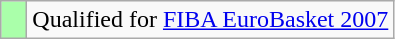<table class="wikitable">
<tr>
<td width=10px bgcolor="#aaffaa"></td>
<td>Qualified for <a href='#'>FIBA EuroBasket 2007</a></td>
</tr>
</table>
